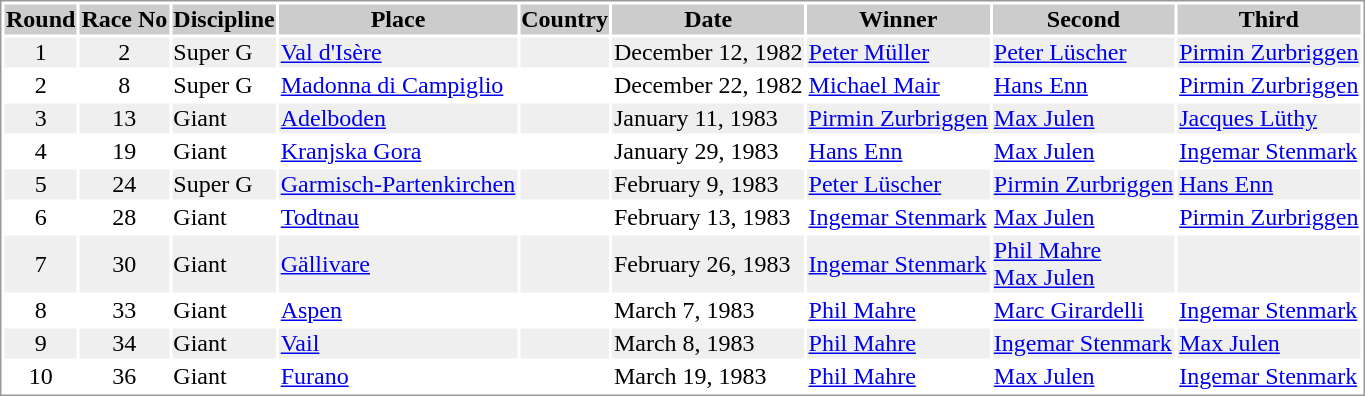<table border="0" style="border: 1px solid #999; background-color:#FFFFFF; text-align:center">
<tr align="center" bgcolor="#CCCCCC">
<th>Round</th>
<th>Race No</th>
<th>Discipline</th>
<th>Place</th>
<th>Country</th>
<th>Date</th>
<th>Winner</th>
<th>Second</th>
<th>Third</th>
</tr>
<tr bgcolor="#EFEFEF">
<td>1</td>
<td>2</td>
<td align="left">Super G</td>
<td align="left"><a href='#'>Val d'Isère</a></td>
<td align="left"></td>
<td align="left">December 12, 1982</td>
<td align="left"> <a href='#'>Peter Müller</a></td>
<td align="left"> <a href='#'>Peter Lüscher</a></td>
<td align="left"> <a href='#'>Pirmin Zurbriggen</a></td>
</tr>
<tr>
<td>2</td>
<td>8</td>
<td align="left">Super G</td>
<td align="left"><a href='#'>Madonna di Campiglio</a></td>
<td align="left"></td>
<td align="left">December 22, 1982</td>
<td align="left"> <a href='#'>Michael Mair</a></td>
<td align="left"> <a href='#'>Hans Enn</a></td>
<td align="left"> <a href='#'>Pirmin Zurbriggen</a></td>
</tr>
<tr bgcolor="#EFEFEF">
<td>3</td>
<td>13</td>
<td align="left">Giant</td>
<td align="left"><a href='#'>Adelboden</a></td>
<td align="left"></td>
<td align="left">January 11, 1983</td>
<td align="left"> <a href='#'>Pirmin Zurbriggen</a></td>
<td align="left"> <a href='#'>Max Julen</a></td>
<td align="left"> <a href='#'>Jacques Lüthy</a></td>
</tr>
<tr>
<td>4</td>
<td>19</td>
<td align="left">Giant</td>
<td align="left"><a href='#'>Kranjska Gora</a></td>
<td align="left"></td>
<td align="left">January 29, 1983</td>
<td align="left"> <a href='#'>Hans Enn</a></td>
<td align="left"> <a href='#'>Max Julen</a></td>
<td align="left"> <a href='#'>Ingemar Stenmark</a></td>
</tr>
<tr bgcolor="#EFEFEF">
<td>5</td>
<td>24</td>
<td align="left">Super G</td>
<td align="left"><a href='#'>Garmisch-Partenkirchen</a></td>
<td align="left"></td>
<td align="left">February 9, 1983</td>
<td align="left"> <a href='#'>Peter Lüscher</a></td>
<td align="left"> <a href='#'>Pirmin Zurbriggen</a></td>
<td align="left"> <a href='#'>Hans Enn</a></td>
</tr>
<tr>
<td>6</td>
<td>28</td>
<td align="left">Giant</td>
<td align="left"><a href='#'>Todtnau</a></td>
<td align="left"></td>
<td align="left">February 13, 1983</td>
<td align="left"> <a href='#'>Ingemar Stenmark</a></td>
<td align="left"> <a href='#'>Max Julen</a></td>
<td align="left"> <a href='#'>Pirmin Zurbriggen</a></td>
</tr>
<tr bgcolor="#EFEFEF">
<td>7</td>
<td>30</td>
<td align="left">Giant</td>
<td align="left"><a href='#'>Gällivare</a></td>
<td align="left"></td>
<td align="left">February 26, 1983</td>
<td align="left"> <a href='#'>Ingemar Stenmark</a></td>
<td align="left"> <a href='#'>Phil Mahre</a><br> <a href='#'>Max Julen</a></td>
<td></td>
</tr>
<tr>
<td>8</td>
<td>33</td>
<td align="left">Giant</td>
<td align="left"><a href='#'>Aspen</a></td>
<td align="left"></td>
<td align="left">March 7, 1983</td>
<td align="left"> <a href='#'>Phil Mahre</a></td>
<td align="left"> <a href='#'>Marc Girardelli</a></td>
<td align="left"> <a href='#'>Ingemar Stenmark</a></td>
</tr>
<tr bgcolor="#EFEFEF">
<td>9</td>
<td>34</td>
<td align="left">Giant</td>
<td align="left"><a href='#'>Vail</a></td>
<td align="left"></td>
<td align="left">March 8, 1983</td>
<td align="left"> <a href='#'>Phil Mahre</a></td>
<td align="left"> <a href='#'>Ingemar Stenmark</a></td>
<td align="left"> <a href='#'>Max Julen</a></td>
</tr>
<tr>
<td>10</td>
<td>36</td>
<td align="left">Giant</td>
<td align="left"><a href='#'>Furano</a></td>
<td align="left"></td>
<td align="left">March 19, 1983</td>
<td align="left"> <a href='#'>Phil Mahre</a></td>
<td align="left"> <a href='#'>Max Julen</a></td>
<td align="left"> <a href='#'>Ingemar Stenmark</a></td>
</tr>
</table>
